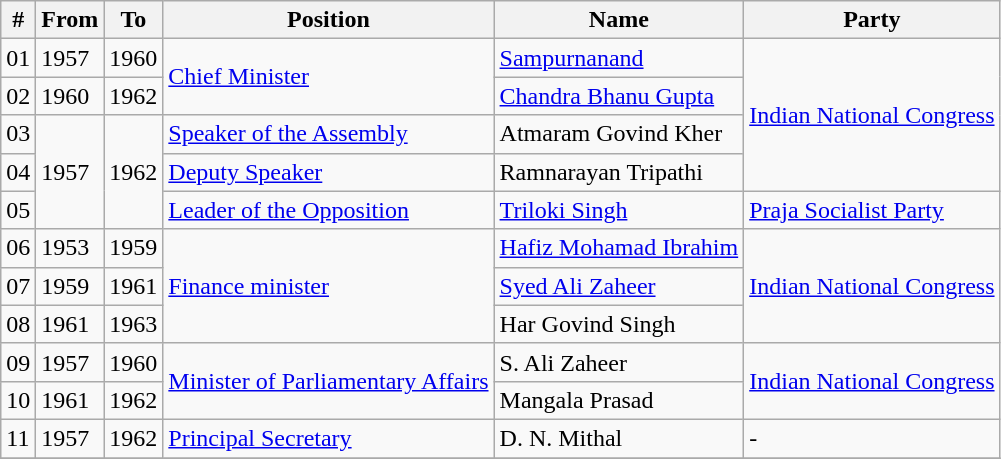<table class="wikitable sortable">
<tr>
<th>#</th>
<th>From</th>
<th>To</th>
<th>Position</th>
<th>Name</th>
<th>Party</th>
</tr>
<tr>
<td>01</td>
<td>1957</td>
<td>1960</td>
<td rowspan="2"><a href='#'>Chief Minister</a></td>
<td><a href='#'>Sampurnanand</a></td>
<td rowspan="4"><a href='#'>Indian National Congress</a></td>
</tr>
<tr>
<td>02</td>
<td>1960</td>
<td>1962</td>
<td><a href='#'>Chandra Bhanu Gupta</a></td>
</tr>
<tr>
<td>03</td>
<td rowspan="3">1957</td>
<td rowspan="3">1962</td>
<td><a href='#'>Speaker of the Assembly</a></td>
<td>Atmaram Govind Kher</td>
</tr>
<tr>
<td>04</td>
<td><a href='#'>Deputy Speaker</a></td>
<td>Ramnarayan Tripathi</td>
</tr>
<tr>
<td>05</td>
<td><a href='#'>Leader of the Opposition</a></td>
<td><a href='#'>Triloki Singh</a></td>
<td><a href='#'>Praja Socialist Party</a></td>
</tr>
<tr>
<td>06</td>
<td>1953</td>
<td>1959</td>
<td rowspan="3"><a href='#'>Finance minister</a></td>
<td><a href='#'>Hafiz Mohamad Ibrahim</a></td>
<td rowspan="3"><a href='#'>Indian National Congress</a></td>
</tr>
<tr>
<td>07</td>
<td>1959</td>
<td>1961</td>
<td><a href='#'>Syed Ali Zaheer</a></td>
</tr>
<tr>
<td>08</td>
<td>1961</td>
<td>1963</td>
<td>Har Govind Singh</td>
</tr>
<tr>
<td>09</td>
<td>1957</td>
<td>1960</td>
<td rowspan="2"><a href='#'>Minister of Parliamentary Affairs</a></td>
<td>S. Ali Zaheer</td>
<td rowspan="2"><a href='#'>Indian National Congress</a></td>
</tr>
<tr>
<td>10</td>
<td>1961</td>
<td>1962</td>
<td>Mangala Prasad</td>
</tr>
<tr>
<td>11</td>
<td>1957</td>
<td>1962</td>
<td><a href='#'>Principal Secretary</a></td>
<td>D. N. Mithal</td>
<td>-</td>
</tr>
<tr>
</tr>
</table>
